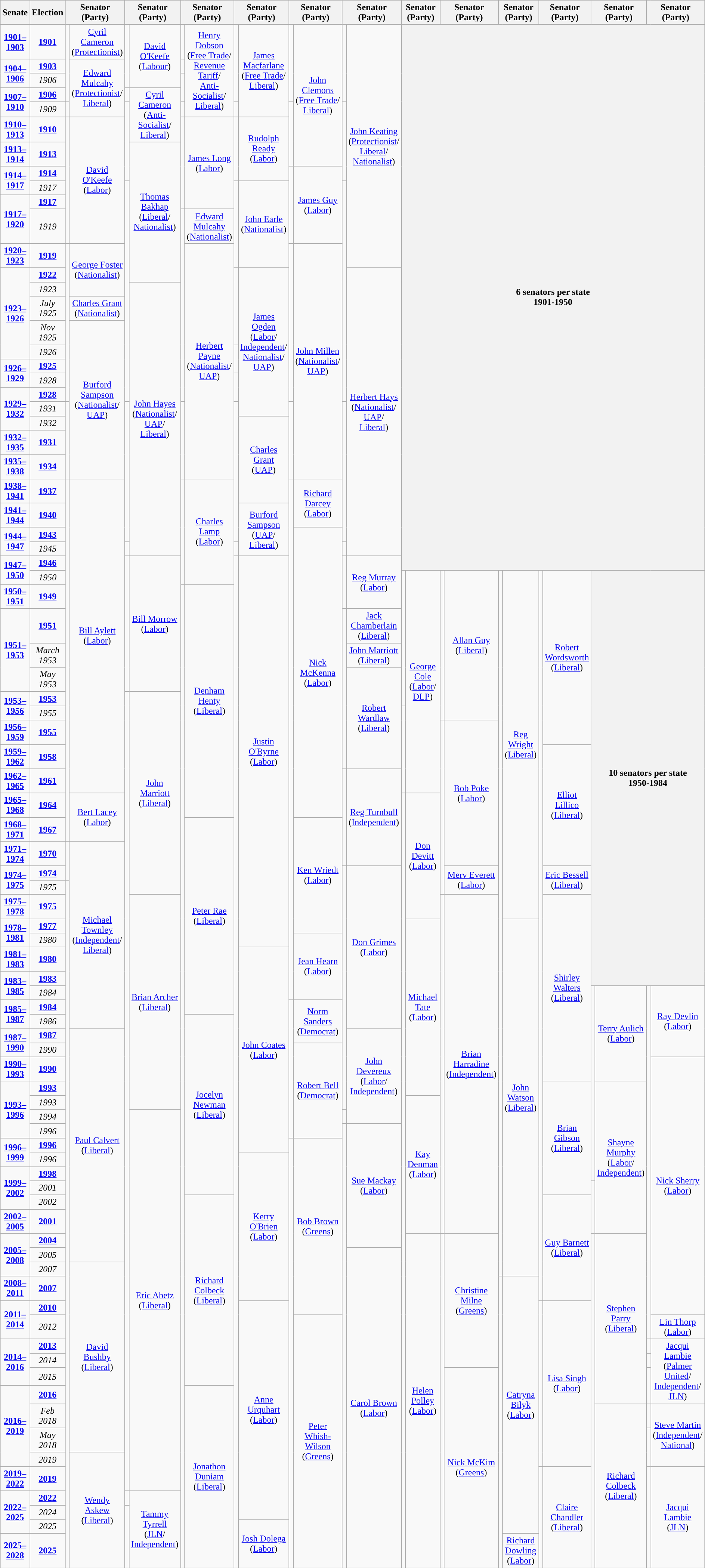<table class="wikitable" style="text-align:center">
<tr>
<th>Senate</th>
<th>Election</th>
<th colspan=2>Senator<br>(Party)</th>
<th colspan=2>Senator<br>(Party)</th>
<th colspan=2>Senator<br>(Party)</th>
<th colspan=2>Senator<br>(Party)</th>
<th colspan=2>Senator<br>(Party)</th>
<th colspan=2>Senator<br>(Party)</th>
<th colspan=2>Senator<br>(Party)</th>
<th colspan=2>Senator<br>(Party)</th>
<th colspan=2>Senator<br>(Party)</th>
<th colspan=2>Senator<br>(Party)</th>
<th colspan=2>Senator<br>(Party)</th>
<th colspan=2>Senator<br>(Party)</th>
</tr>
<tr>
<td><strong><a href='#'>1901–1903</a></strong></td>
<td><strong><a href='#'>1901</a></strong></td>
<td rowspan=4; style="background-color: "></td>
<td><a href='#'>Cyril Cameron</a><br>(<a href='#'>Protectionist</a>)<br></td>
<td rowspan=3; style="background-color: "></td>
<td rowspan=3><a href='#'>David O'Keefe</a><br>(<a href='#'>Labour</a>)<br></td>
<td style="background-color: "></td>
<td rowspan=5><a href='#'>Henry Dobson</a><br>(<a href='#'>Free Trade</a>/<br><a href='#'>Revenue Tariff</a>/<br><a href='#'>Anti-Socialist</a>/<br><a href='#'>Liberal</a>)<br></td>
<td rowspan=4; style="background-color: "></td>
<td rowspan=5><a href='#'>James Macfarlane</a><br>(<a href='#'>Free Trade</a>/<br><a href='#'>Liberal</a>)<br></td>
<td rowspan=4; style="background-color: "></td>
<td rowspan=7><a href='#'>John Clemons</a><br>(<a href='#'>Free Trade</a>/<br><a href='#'>Liberal</a>)<br></td>
<td rowspan=4; style="background-color: "></td>
<td rowspan=12><a href='#'>John Keating</a><br>(<a href='#'>Protectionist</a>/<br><a href='#'>Liberal</a>/<br><a href='#'>Nationalist</a>)<br></td>
<th colspan=12; rowspan=29>6 senators per state<br>1901-1950</th>
</tr>
<tr>
<td rowspan=2><strong><a href='#'>1904–1906</a></strong></td>
<td><strong><a href='#'>1903</a></strong></td>
<td rowspan=4><a href='#'>Edward Mulcahy</a><br>(<a href='#'>Protectionist</a>/<br><a href='#'>Liberal</a>)<br></td>
<td style="background-color: "></td>
</tr>
<tr>
<td><em>1906</em></td>
<td rowspan=2; style="background-color: "></td>
</tr>
<tr>
<td rowspan=2><strong><a href='#'>1907–1910</a></strong></td>
<td><strong><a href='#'>1906</a></strong></td>
<td style="background-color: "></td>
<td rowspan=3><a href='#'>Cyril Cameron</a><br>(<a href='#'>Anti-Socialist</a>/<br><a href='#'>Liberal</a>)<br></td>
</tr>
<tr>
<td><em>1909</em></td>
<td style="background-color: "></td>
<td rowspan=4; style="background-color: "></td>
<td style="background-color: "></td>
<td style="background-color: "></td>
<td rowspan=3; style="background-color: "></td>
<td rowspan=4; style="background-color: "></td>
</tr>
<tr>
<td><strong><a href='#'>1910–1913</a></strong></td>
<td><strong><a href='#'>1910</a></strong></td>
<td rowspan=6; style="background-color: "></td>
<td rowspan=6><a href='#'>David O'Keefe</a><br>(<a href='#'>Labor</a>)<br></td>
<td rowspan=5; style="background-color: "></td>
<td rowspan=5><a href='#'>James Long</a><br>(<a href='#'>Labor</a>)<br></td>
<td rowspan=3; style="background-color: "></td>
<td rowspan=3><a href='#'>Rudolph Ready</a><br>(<a href='#'>Labor</a>)<br></td>
</tr>
<tr>
<td><strong><a href='#'>1913–1914</a></strong></td>
<td><strong><a href='#'>1913</a></strong></td>
<td rowspan=7><a href='#'>Thomas Bakhap</a><br>(<a href='#'>Liberal</a>/<br><a href='#'>Nationalist</a>)<br></td>
</tr>
<tr>
<td rowspan=2><strong><a href='#'>1914–1917</a></strong></td>
<td><strong><a href='#'>1914</a></strong></td>
<td rowspan=4; style="background-color: "></td>
<td rowspan=4><a href='#'>James Guy</a><br>(<a href='#'>Labor</a>)<br></td>
</tr>
<tr>
<td><em>1917</em></td>
<td rowspan=12; style="background-color: "></td>
<td rowspan=4; style="background-color: "></td>
<td rowspan=4><a href='#'>John Earle</a><br>(<a href='#'>Nationalist</a>)<br></td>
<td rowspan=12; style="background-color: "></td>
</tr>
<tr>
<td rowspan=2><strong><a href='#'>1917–1920</a></strong></td>
<td><strong><a href='#'>1917</a></strong></td>
</tr>
<tr>
<td><em>1919</em></td>
<td rowspan=10; style="background-color: "></td>
<td><a href='#'>Edward Mulcahy</a><br>(<a href='#'>Nationalist</a>)<br></td>
</tr>
<tr>
<td><strong><a href='#'>1920–1923</a></strong></td>
<td><strong><a href='#'>1919</a></strong></td>
<td rowspan=9; style="background-color: "></td>
<td rowspan=3><a href='#'>George Foster</a><br>(<a href='#'>Nationalist</a>)<br></td>
<td rowspan=13><a href='#'>Herbert Payne</a><br>(<a href='#'>Nationalist</a>/<br><a href='#'>UAP</a>)<br></td>
<td rowspan=9; style="background-color: "></td>
<td rowspan=13><a href='#'>John Millen</a><br>(<a href='#'>Nationalist</a>/<br><a href='#'>UAP</a>)<br></td>
</tr>
<tr>
<td rowspan=5><strong><a href='#'>1923–1926</a></strong></td>
<td><strong><a href='#'>1922</a></strong></td>
<td rowspan=4; style="background-color: "></td>
<td rowspan=9><a href='#'>James Ogden</a><br>(<a href='#'>Labor</a>/<br><a href='#'>Independent</a>/<br><a href='#'>Nationalist</a>/<br><a href='#'>UAP</a>)<br></td>
<td rowspan=16><a href='#'>Herbert Hays</a><br>(<a href='#'>Nationalist</a>/<br><a href='#'>UAP</a>/<br><a href='#'>Liberal</a>)<br></td>
</tr>
<tr>
<td><em>1923</em></td>
<td rowspan=15><a href='#'>John Hayes</a><br>(<a href='#'>Nationalist</a>/<br><a href='#'>UAP</a>/<br><a href='#'>Liberal</a>)<br></td>
</tr>
<tr>
<td><em>July 1925</em></td>
<td><a href='#'>Charles Grant</a><br>(<a href='#'>Nationalist</a>)<br></td>
</tr>
<tr>
<td><em>Nov 1925</em></td>
<td rowspan=9><a href='#'>Burford Sampson</a><br>(<a href='#'>Nationalist</a>/<br><a href='#'>UAP</a>)<br></td>
</tr>
<tr>
<td><em>1926</em></td>
<td rowspan=2; style="background-color: "></td>
</tr>
<tr>
<td rowspan=2><strong><a href='#'>1926–1929</a></strong></td>
<td><strong><a href='#'>1925</a></strong></td>
</tr>
<tr>
<td><em>1928</em></td>
<td rowspan=2; style="background-color: "></td>
</tr>
<tr>
<td rowspan=3><strong><a href='#'>1929–1932</a></strong></td>
<td><strong><a href='#'>1928</a></strong></td>
</tr>
<tr>
<td><em>1931</em></td>
<td rowspan=4; style="background-color: "></td>
<td rowspan=7; style="background-color: "></td>
<td rowspan=4; style="background-color: "></td>
<td rowspan=7; style="background-color: "></td>
<td rowspan=4; style="background-color: "></td>
<td rowspan=7; style="background-color: "></td>
</tr>
<tr>
<td><em>1932</em></td>
<td rowspan=4><a href='#'>Charles Grant</a><br>(<a href='#'>UAP</a>)<br></td>
</tr>
<tr>
<td><strong><a href='#'>1932–1935</a></strong></td>
<td><strong><a href='#'>1931</a></strong></td>
</tr>
<tr>
<td><strong><a href='#'>1935–1938</a></strong></td>
<td><strong><a href='#'>1934</a></strong></td>
</tr>
<tr>
<td><strong><a href='#'>1938–1941</a></strong></td>
<td><strong><a href='#'>1937</a></strong></td>
<td rowspan=17; style="background-color: "></td>
<td rowspan=15><a href='#'>Bill Aylett</a><br>(<a href='#'>Labor</a>)<br></td>
<td rowspan=6; style="background-color: "></td>
<td rowspan=6><a href='#'>Charles Lamp</a><br>(<a href='#'>Labor</a>)<br></td>
<td rowspan=26; style="background-color: "></td>
<td rowspan=2><a href='#'>Richard Darcey</a><br>(<a href='#'>Labor</a>)<br></td>
</tr>
<tr>
<td><strong><a href='#'>1941–1944</a></strong></td>
<td><strong><a href='#'>1940</a></strong></td>
<td rowspan=3><a href='#'>Burford Sampson</a><br>(<a href='#'>UAP</a>/<br><a href='#'>Liberal</a>)<br></td>
</tr>
<tr>
<td rowspan=2><strong><a href='#'>1944–1947</a></strong></td>
<td><strong><a href='#'>1943</a></strong></td>
<td rowspan=14><a href='#'>Nick McKenna</a><br>(<a href='#'>Labor</a>)<br></td>
</tr>
<tr>
<td><em>1945</em></td>
<td style="background-color: "></td>
<td style="background-color: "></td>
<td style="background-color: "></td>
</tr>
<tr>
<td rowspan=2><strong><a href='#'>1947–1950</a></strong></td>
<td><strong><a href='#'>1946</a></strong></td>
<td rowspan=6; style="background-color: "></td>
<td rowspan=6><a href='#'>Bill Morrow</a><br>(<a href='#'>Labor</a>)<br></td>
<td rowspan=55; style="background-color: "></td>
<td rowspan=19><a href='#'>Justin O'Byrne</a><br>(<a href='#'>Labor</a>)<br></td>
<td rowspan=3; style="background-color: "></td>
<td rowspan=3><a href='#'>Reg Murray</a><br>(<a href='#'>Labor</a>)<br></td>
</tr>
<tr>
<td><em>1950</em></td>
<td rowspan=6; style="background-color: "></td>
<td rowspan=10><a href='#'>George Cole</a><br>(<a href='#'>Labor</a>/<br><a href='#'>DLP</a>)<br></td>
<td rowspan=7; style="background-color: "></td>
<td rowspan=7><a href='#'>Allan Guy</a><br>(<a href='#'>Liberal</a>)<br></td>
<td rowspan=39; style="background-color: "></td>
<td rowspan=16><a href='#'>Reg Wright</a><br>(<a href='#'>Liberal</a>)<br></td>
<td rowspan=40; style="background-color: "></td>
<td rowspan=8><a href='#'>Robert Wordsworth</a><br>(<a href='#'>Liberal</a>)<br></td>
<th colspan=4; rowspan=20>10 senators per state<br>1950-1984</th>
</tr>
<tr>
<td><strong><a href='#'>1950–1951</a></strong></td>
<td><strong><a href='#'>1949</a></strong></td>
<td rowspan=53; style="background-color: "></td>
<td rowspan=10><a href='#'>Denham Henty</a><br>(<a href='#'>Liberal</a>)<br></td>
</tr>
<tr>
<td rowspan=3><strong><a href='#'>1951–1953</a></strong></td>
<td><strong><a href='#'>1951</a></strong></td>
<td rowspan=7; style="background-color: "></td>
<td><a href='#'>Jack Chamberlain</a><br>(<a href='#'>Liberal</a>)<br></td>
</tr>
<tr>
<td><em>March 1953</em></td>
<td><a href='#'>John Marriott</a><br>(<a href='#'>Liberal</a>)<br></td>
</tr>
<tr>
<td><em>May 1953</em></td>
<td rowspan=5><a href='#'>Robert Wardlaw</a><br>(<a href='#'>Liberal</a>)<br></td>
</tr>
<tr>
<td rowspan=2><strong><a href='#'>1953–1956</a></strong></td>
<td><strong><a href='#'>1953</a></strong></td>
<td rowspan=45; style="background-color: "></td>
<td rowspan=10><a href='#'>John Marriott</a><br>(<a href='#'>Liberal</a>)<br></td>
</tr>
<tr>
<td><em>1955</em></td>
<td rowspan=4; style="background-color: "></td>
</tr>
<tr>
<td><strong><a href='#'>1956–1959</a></strong></td>
<td><strong><a href='#'>1955</a></strong></td>
<td rowspan=8; style="background-color: "></td>
<td rowspan=6><a href='#'>Bob Poke</a><br>(<a href='#'>Labor</a>)<br></td>
</tr>
<tr>
<td><strong><a href='#'>1959–1962</a></strong></td>
<td><strong><a href='#'>1958</a></strong></td>
<td rowspan=5><a href='#'>Elliot Lillico</a><br>(<a href='#'>Liberal</a>)<br></td>
</tr>
<tr>
<td><strong><a href='#'>1962–1965</a></strong></td>
<td><strong><a href='#'>1961</a></strong></td>
<td rowspan=4; style="background-color: "></td>
<td rowspan=4><a href='#'>Reg Turnbull</a><br>(<a href='#'>Independent</a>)<br></td>
</tr>
<tr>
<td><strong><a href='#'>1965–1968</a></strong></td>
<td><strong><a href='#'>1964</a></strong></td>
<td rowspan=2><a href='#'>Bert Lacey</a><br>(<a href='#'>Labor</a>)<br></td>
<td rowspan=44; style="background-color: "></td>
<td rowspan=6><a href='#'>Don Devitt</a><br>(<a href='#'>Labor</a>)<br></td>
</tr>
<tr>
<td><strong><a href='#'>1968–1971</a></strong></td>
<td><strong><a href='#'>1967</a></strong></td>
<td rowspan=11><a href='#'>Peter Rae</a><br>(<a href='#'>Liberal</a>)<br></td>
<td rowspan=6><a href='#'>Ken Wriedt</a><br>(<a href='#'>Labor</a>)<br></td>
</tr>
<tr>
<td><strong><a href='#'>1971–1974</a></strong></td>
<td><strong><a href='#'>1970</a></strong></td>
<td rowspan=2; style="background-color: "></td>
<td rowspan=11><a href='#'>Michael Townley</a><br>(<a href='#'>Independent</a>/<br><a href='#'>Liberal</a>)<br></td>
</tr>
<tr>
<td rowspan=2><strong><a href='#'>1974–1975</a></strong></td>
<td><strong><a href='#'>1974</a></strong></td>
<td rowspan=15; style="background-color: "></td>
<td rowspan=10><a href='#'>Don Grimes</a><br>(<a href='#'>Labor</a>)<br></td>
<td rowspan=2><a href='#'>Merv Everett</a><br>(<a href='#'>Labor</a>)<br></td>
<td rowspan=2><a href='#'>Eric Bessell</a><br>(<a href='#'>Liberal</a>)<br></td>
</tr>
<tr>
<td><em>1975</em></td>
<td rowspan=40; style="background-color: "></td>
</tr>
<tr>
<td><strong><a href='#'>1975–1978</a></strong></td>
<td><strong><a href='#'>1975</a></strong></td>
<td rowspan=13><a href='#'>Brian Archer</a><br>(<a href='#'>Liberal</a>)<br></td>
<td rowspan=21; style="background-color: "></td>
<td rowspan=21><a href='#'>Brian Harradine</a><br>(<a href='#'>Independent</a>)<br></td>
<td rowspan=11><a href='#'>Shirley Walters</a><br>(<a href='#'>Liberal</a>)<br></td>
</tr>
<tr>
<td rowspan=2><strong><a href='#'>1978–1981</a></strong></td>
<td><strong><a href='#'>1977</a></strong></td>
<td rowspan=11><a href='#'>Michael Tate</a><br>(<a href='#'>Labor</a>)<br></td>
<td rowspan=23><a href='#'>John Watson</a><br>(<a href='#'>Liberal</a>)<br></td>
</tr>
<tr>
<td><em>1980</em></td>
<td rowspan=4><a href='#'>Jean Hearn</a><br>(<a href='#'>Labor</a>)<br></td>
</tr>
<tr>
<td><strong><a href='#'>1981–1983</a></strong></td>
<td><strong><a href='#'>1980</a></strong></td>
<td rowspan=13><a href='#'>John Coates</a><br>(<a href='#'>Labor</a>)<br></td>
</tr>
<tr>
<td rowspan=2><strong><a href='#'>1983–1985</a></strong></td>
<td><strong><a href='#'>1983</a></strong></td>
</tr>
<tr>
<td><em>1984</em></td>
<td rowspan=13; style="background-color: "></td>
<td rowspan=6><a href='#'>Terry Aulich</a><br>(<a href='#'>Labor</a>)<br></td>
<td rowspan=22; style="background-color: "></td>
<td rowspan=5><a href='#'>Ray Devlin</a><br>(<a href='#'>Labor</a>)<br></td>
</tr>
<tr>
<td rowspan=2><strong><a href='#'>1985–1987</a></strong></td>
<td><strong><a href='#'>1984</a></strong></td>
<td rowspan=9; style="background-color: "></td>
<td rowspan=3><a href='#'>Norm Sanders</a><br>(<a href='#'>Democrat</a>)<br></td>
</tr>
<tr>
<td><em>1986</em></td>
<td rowspan=12><a href='#'>Jocelyn Newman</a><br>(<a href='#'>Liberal</a>)<br></td>
</tr>
<tr>
<td rowspan=2><strong><a href='#'>1987–1990</a></strong></td>
<td><strong><a href='#'>1987</a></strong></td>
<td rowspan=15><a href='#'>Paul Calvert</a><br>(<a href='#'>Liberal</a>)<br></td>
<td rowspan=6><a href='#'>John Devereux</a><br>(<a href='#'>Labor</a>/<br><a href='#'>Independent</a>)<br></td>
</tr>
<tr>
<td><em>1990</em></td>
<td rowspan=6><a href='#'>Robert Bell</a><br>(<a href='#'>Democrat</a>)<br></td>
</tr>
<tr>
<td><strong><a href='#'>1990–1993</a></strong></td>
<td><strong><a href='#'>1990</a></strong></td>
<td rowspan=16><a href='#'>Nick Sherry</a><br>(<a href='#'>Labor</a>)<br></td>
</tr>
<tr>
<td rowspan=4><strong><a href='#'>1993–1996</a></strong></td>
<td><strong><a href='#'>1993</a></strong></td>
<td rowspan=8><a href='#'>Brian Gibson</a><br>(<a href='#'>Liberal</a>)<br></td>
<td rowspan=10><a href='#'>Shayne Murphy</a><br>(<a href='#'>Labor</a>/<br><a href='#'>Independent</a>)<br></td>
</tr>
<tr>
<td><em>1993</em></td>
<td rowspan=9><a href='#'>Kay Denman</a><br>(<a href='#'>Labor</a>)<br></td>
</tr>
<tr>
<td><em>1994</em></td>
<td rowspan=22><a href='#'>Eric Abetz</a><br>(<a href='#'>Liberal</a>)<br></td>
<td style="background-color: "></td>
</tr>
<tr>
<td><em>1996</em></td>
<td rowspan=25; style="background-color: "></td>
<td rowspan=8><a href='#'>Sue Mackay</a><br>(<a href='#'>Labor</a>)<br></td>
</tr>
<tr>
<td rowspan=2><strong><a href='#'>1996–1999</a></strong></td>
<td><strong><a href='#'>1996</a></strong></td>
<td rowspan=24; style="background-color: "></td>
<td rowspan=11><a href='#'>Bob Brown</a><br>(<a href='#'>Greens</a>)<br></td>
</tr>
<tr>
<td><em>1996</em></td>
<td rowspan=9><a href='#'>Kerry O'Brien</a><br>(<a href='#'>Labor</a>)<br></td>
</tr>
<tr>
<td rowspan=3><strong><a href='#'>1999–2002</a></strong></td>
<td><strong><a href='#'>1998</a></strong></td>
</tr>
<tr>
<td><em>2001</em></td>
<td rowspan=3; style="background-color: "></td>
</tr>
<tr>
<td><em>2002</em></td>
<td rowspan=11><a href='#'>Richard Colbeck</a><br>(<a href='#'>Liberal</a>)<br></td>
<td rowspan=6><a href='#'>Guy Barnett</a><br>(<a href='#'>Liberal</a>)<br></td>
</tr>
<tr>
<td><strong><a href='#'>2002–2005</a></strong></td>
<td><strong><a href='#'>2001</a></strong></td>
</tr>
<tr>
<td rowspan=3><strong><a href='#'>2005–2008</a></strong></td>
<td><strong><a href='#'>2004</a></strong></td>
<td rowspan=18><a href='#'>Helen Polley</a><br>(<a href='#'>Labor</a>)<br></td>
<td rowspan=18; style="background-color: "></td>
<td rowspan=8><a href='#'>Christine Milne</a><br>(<a href='#'>Greens</a>)<br></td>
<td rowspan=18; style="background-color: "></td>
<td rowspan=10><a href='#'>Stephen Parry</a><br>(<a href='#'>Liberal</a>)<br></td>
</tr>
<tr>
<td><em>2005</em></td>
<td rowspan=17><a href='#'>Carol Brown</a><br>(<a href='#'>Labor</a>)<br></td>
</tr>
<tr>
<td><em>2007</em></td>
<td rowspan=10><a href='#'>David Bushby</a><br>(<a href='#'>Liberal</a>)<br></td>
</tr>
<tr>
<td><strong><a href='#'>2008–2011</a></strong></td>
<td><strong><a href='#'>2007</a></strong></td>
<td rowspan=15; style="background-color: "></td>
<td rowspan=14><a href='#'>Catryna Bilyk</a><br>(<a href='#'>Labor</a>)<br></td>
</tr>
<tr>
<td rowspan=2><strong><a href='#'>2011–2014</a></strong></td>
<td><strong><a href='#'>2010</a></strong></td>
<td rowspan=12><a href='#'>Anne Urquhart</a><br>(<a href='#'>Labor</a>)<br></td>
<td rowspan=9; style="background-color: "></td>
<td rowspan=9><a href='#'>Lisa Singh</a><br>(<a href='#'>Labor</a>)<br></td>
</tr>
<tr>
<td><em>2012</em></td>
<td rowspan=13><a href='#'>Peter Whish-Wilson</a><br>(<a href='#'>Greens</a>)<br></td>
<td><a href='#'>Lin Thorp</a><br>(<a href='#'>Labor</a>)<br></td>
</tr>
<tr>
<td rowspan=3><strong><a href='#'>2014–2016</a></strong></td>
<td><strong><a href='#'>2013</a></strong></td>
<td style="background-color: "></td>
<td rowspan=4><a href='#'>Jacqui Lambie</a><br>(<a href='#'>Palmer United</a>/<br><a href='#'>Independent</a>/<br><a href='#'>JLN</a>)<br></td>
</tr>
<tr>
<td><em>2014</em></td>
<td style="background-color: "></td>
</tr>
<tr>
<td><em>2015</em></td>
<td rowspan=10><a href='#'>Nick McKim</a><br>(<a href='#'>Greens</a>)<br></td>
<td rowspan=2; style="background-color: "></td>
</tr>
<tr>
<td rowspan=4><strong><a href='#'>2016–2019</a></strong></td>
<td><strong><a href='#'>2016</a></strong></td>
<td rowspan=9><a href='#'>Jonathon Duniam</a><br>(<a href='#'>Liberal</a>)<br></td>
</tr>
<tr>
<td><em>Feb 2018</em></td>
<td rowspan=8><a href='#'>Richard Colbeck</a><br>(<a href='#'>Liberal</a>)<br></td>
<td style="background-color: "></td>
<td rowspan=3><a href='#'>Steve Martin</a><br>(<a href='#'>Independent</a>/<br><a href='#'>National</a>)<br></td>
</tr>
<tr>
<td><em>May 2018</em></td>
<td rowspan=2; style="background-color: "></td>
</tr>
<tr>
<td><em>2019</em></td>
<td rowspan=6><a href='#'>Wendy Askew</a><br>(<a href='#'>Liberal</a>)<br></td>
</tr>
<tr>
<td rowspan=1><strong><a href='#'>2019–2022</a></strong></td>
<td><strong><a href='#'>2019</a></strong></td>
<td rowspan=5; style="background-color: "></td>
<td rowspan=5><a href='#'>Claire Chandler</a><br>(<a href='#'>Liberal</a>)<br></td>
<td rowspan=5; style="background-color: "></td>
<td rowspan=5><a href='#'>Jacqui Lambie</a><br>(<a href='#'>JLN</a>)<br></td>
</tr>
<tr>
<td rowspan=3><strong><a href='#'>2022–2025</a></strong></td>
<td><strong><a href='#'>2022</a></strong></td>
<td style="background-color: "></td>
<td rowspan=4><a href='#'>Tammy Tyrrell</a><br>(<a href='#'>JLN</a>/<br><a href='#'>Independent</a>)<br></td>
</tr>
<tr>
<td><em>2024</em></td>
<td rowspan=3; style="background-color: "></td>
</tr>
<tr>
<td><em>2025</em></td>
<td rowspan=2><a href='#'>Josh Dolega</a><br>(<a href='#'>Labor</a>)<br></td>
</tr>
<tr>
<td><strong><a href='#'>2025–2028</a></strong></td>
<td><strong><a href='#'>2025</a></strong></td>
<td><a href='#'>Richard Dowling</a><br>(<a href='#'>Labor</a>)<br></td>
</tr>
</table>
